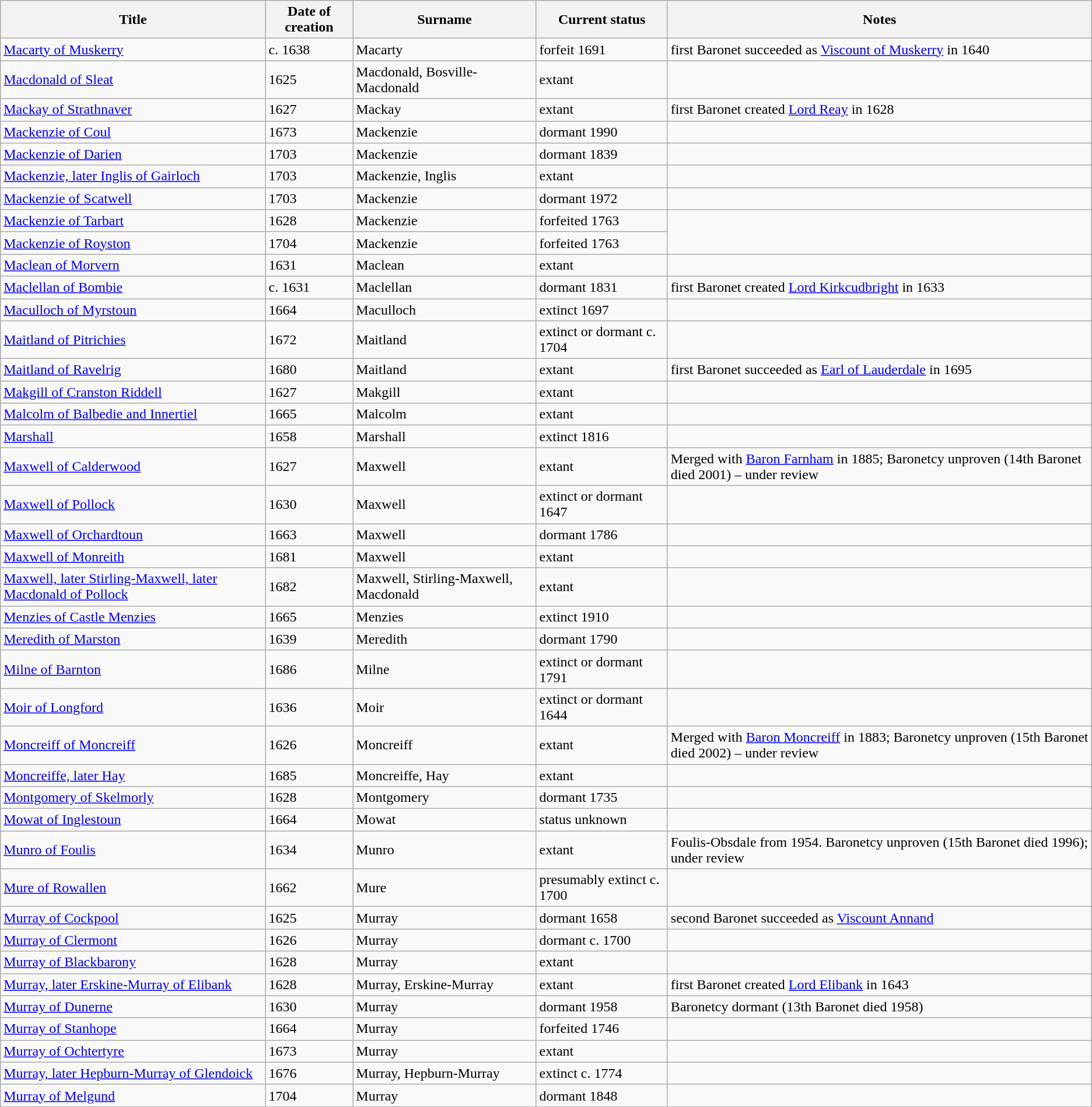<table class="wikitable">
<tr>
<th>Title</th>
<th>Date of creation</th>
<th>Surname</th>
<th>Current status</th>
<th>Notes</th>
</tr>
<tr>
<td><a href='#'>Macarty of Muskerry</a></td>
<td>c. 1638</td>
<td>Macarty</td>
<td>forfeit 1691</td>
<td>first Baronet succeeded as <a href='#'>Viscount of Muskerry</a> in 1640</td>
</tr>
<tr>
<td><a href='#'>Macdonald of Sleat</a></td>
<td>1625</td>
<td>Macdonald, Bosville-Macdonald</td>
<td>extant</td>
<td> </td>
</tr>
<tr>
<td><a href='#'>Mackay of Strathnaver</a></td>
<td>1627</td>
<td>Mackay</td>
<td>extant</td>
<td>first Baronet created <a href='#'>Lord Reay</a> in 1628</td>
</tr>
<tr>
<td><a href='#'>Mackenzie of Coul</a></td>
<td>1673</td>
<td>Mackenzie</td>
<td>dormant 1990</td>
<td> </td>
</tr>
<tr>
<td><a href='#'>Mackenzie of Darien</a></td>
<td>1703</td>
<td>Mackenzie</td>
<td>dormant 1839</td>
<td> </td>
</tr>
<tr>
<td><a href='#'>Mackenzie, later Inglis of Gairloch</a></td>
<td>1703</td>
<td>Mackenzie, Inglis</td>
<td>extant</td>
<td> </td>
</tr>
<tr>
<td><a href='#'>Mackenzie of Scatwell</a></td>
<td>1703</td>
<td>Mackenzie</td>
<td>dormant 1972</td>
<td> </td>
</tr>
<tr>
<td><a href='#'>Mackenzie of Tarbart</a></td>
<td>1628</td>
<td>Mackenzie</td>
<td>forfeited 1763</td>
</tr>
<tr>
<td><a href='#'>Mackenzie of Royston</a></td>
<td>1704</td>
<td>Mackenzie</td>
<td>forfeited 1763</td>
</tr>
<tr>
<td><a href='#'>Maclean of Morvern</a></td>
<td>1631</td>
<td>Maclean</td>
<td>extant</td>
<td> </td>
</tr>
<tr>
<td><a href='#'>Maclellan of Bombie</a></td>
<td>c. 1631</td>
<td>Maclellan</td>
<td>dormant 1831</td>
<td>first Baronet created <a href='#'>Lord Kirkcudbright</a> in 1633</td>
</tr>
<tr>
<td><a href='#'>Maculloch of Myrstoun</a></td>
<td>1664</td>
<td>Maculloch</td>
<td>extinct 1697</td>
<td> </td>
</tr>
<tr>
<td><a href='#'>Maitland of Pitrichies</a></td>
<td>1672</td>
<td>Maitland</td>
<td>extinct or dormant c. 1704</td>
<td> </td>
</tr>
<tr>
<td><a href='#'>Maitland of Ravelrig</a></td>
<td>1680</td>
<td>Maitland</td>
<td>extant</td>
<td>first Baronet succeeded as <a href='#'>Earl of Lauderdale</a> in 1695</td>
</tr>
<tr>
<td><a href='#'>Makgill of Cranston Riddell</a></td>
<td>1627</td>
<td>Makgill</td>
<td>extant</td>
<td> </td>
</tr>
<tr>
<td><a href='#'>Malcolm of Balbedie and Innertiel</a></td>
<td>1665</td>
<td>Malcolm</td>
<td>extant</td>
<td> </td>
</tr>
<tr>
<td><a href='#'>Marshall</a></td>
<td>1658</td>
<td>Marshall</td>
<td>extinct 1816</td>
<td> </td>
</tr>
<tr>
<td><a href='#'>Maxwell of Calderwood</a></td>
<td>1627</td>
<td>Maxwell</td>
<td>extant</td>
<td>Merged with <a href='#'>Baron Farnham</a> in 1885; Baronetcy unproven (14th Baronet died 2001) – under review</td>
</tr>
<tr>
<td><a href='#'>Maxwell of Pollock</a></td>
<td>1630</td>
<td>Maxwell</td>
<td>extinct or dormant 1647</td>
<td> </td>
</tr>
<tr>
<td><a href='#'>Maxwell of Orchardtoun</a></td>
<td>1663</td>
<td>Maxwell</td>
<td>dormant 1786</td>
<td> </td>
</tr>
<tr>
<td><a href='#'>Maxwell of Monreith</a></td>
<td>1681</td>
<td>Maxwell</td>
<td>extant</td>
<td> </td>
</tr>
<tr>
<td><a href='#'>Maxwell, later Stirling-Maxwell, later Macdonald of Pollock</a></td>
<td>1682</td>
<td>Maxwell, Stirling-Maxwell, Macdonald</td>
<td>extant</td>
<td> </td>
</tr>
<tr>
<td><a href='#'>Menzies of Castle Menzies</a></td>
<td>1665</td>
<td>Menzies</td>
<td>extinct 1910</td>
<td> </td>
</tr>
<tr>
<td><a href='#'>Meredith of Marston</a></td>
<td>1639</td>
<td>Meredith</td>
<td>dormant 1790</td>
<td> </td>
</tr>
<tr>
<td><a href='#'>Milne of Barnton</a></td>
<td>1686</td>
<td>Milne</td>
<td>extinct or dormant 1791</td>
<td> </td>
</tr>
<tr>
<td><a href='#'>Moir of Longford</a></td>
<td>1636</td>
<td>Moir</td>
<td>extinct or dormant 1644</td>
<td> </td>
</tr>
<tr>
<td><a href='#'>Moncreiff of Moncreiff</a></td>
<td>1626</td>
<td>Moncreiff</td>
<td>extant</td>
<td>Merged with <a href='#'>Baron Moncreiff</a> in 1883; Baronetcy unproven (15th Baronet died 2002) – under review</td>
</tr>
<tr>
<td><a href='#'>Moncreiffe, later Hay</a></td>
<td>1685</td>
<td>Moncreiffe, Hay</td>
<td>extant</td>
<td> </td>
</tr>
<tr>
<td><a href='#'>Montgomery of Skelmorly</a></td>
<td>1628</td>
<td>Montgomery</td>
<td>dormant 1735</td>
<td></td>
</tr>
<tr>
<td><a href='#'>Mowat of Inglestoun</a></td>
<td>1664</td>
<td>Mowat</td>
<td>status unknown</td>
<td> </td>
</tr>
<tr>
<td><a href='#'>Munro of Foulis</a></td>
<td>1634</td>
<td>Munro</td>
<td>extant</td>
<td>Foulis-Obsdale from 1954. Baronetcy unproven (15th Baronet died 1996); under review</td>
</tr>
<tr>
<td><a href='#'>Mure of Rowallen</a></td>
<td>1662</td>
<td>Mure</td>
<td>presumably extinct c. 1700</td>
<td> </td>
</tr>
<tr>
<td><a href='#'>Murray of Cockpool</a></td>
<td>1625</td>
<td>Murray</td>
<td>dormant 1658</td>
<td>second Baronet succeeded as <a href='#'>Viscount Annand</a></td>
</tr>
<tr>
<td><a href='#'>Murray of Clermont</a></td>
<td>1626</td>
<td>Murray</td>
<td>dormant c. 1700</td>
<td> </td>
</tr>
<tr>
<td><a href='#'>Murray of Blackbarony</a></td>
<td>1628</td>
<td>Murray</td>
<td>extant</td>
<td> </td>
</tr>
<tr>
<td><a href='#'>Murray, later Erskine-Murray of Elibank</a></td>
<td>1628</td>
<td>Murray, Erskine-Murray</td>
<td>extant</td>
<td>first Baronet created <a href='#'>Lord Elibank</a> in 1643</td>
</tr>
<tr>
<td><a href='#'>Murray of Dunerne</a></td>
<td>1630</td>
<td>Murray</td>
<td>dormant 1958</td>
<td>Baronetcy dormant (13th Baronet died 1958)</td>
</tr>
<tr>
<td><a href='#'>Murray of Stanhope</a></td>
<td>1664</td>
<td>Murray</td>
<td>forfeited 1746</td>
<td> </td>
</tr>
<tr>
<td><a href='#'>Murray of Ochtertyre</a></td>
<td>1673</td>
<td>Murray</td>
<td>extant</td>
<td> </td>
</tr>
<tr>
<td><a href='#'>Murray, later Hepburn-Murray of Glendoick</a></td>
<td>1676</td>
<td>Murray, Hepburn-Murray</td>
<td>extinct c. 1774</td>
<td> </td>
</tr>
<tr>
<td><a href='#'>Murray of Melgund</a></td>
<td>1704</td>
<td>Murray</td>
<td>dormant 1848</td>
<td> </td>
</tr>
</table>
